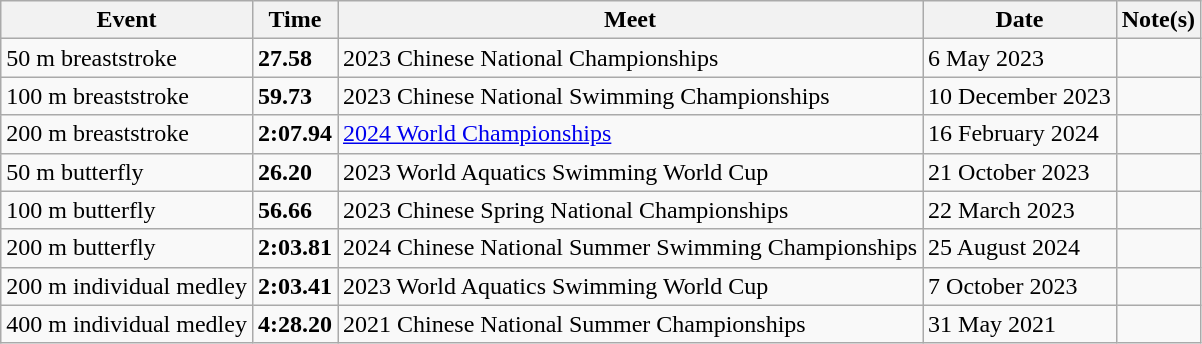<table class="wikitable">
<tr>
<th>Event</th>
<th>Time</th>
<th>Meet</th>
<th>Date</th>
<th>Note(s)</th>
</tr>
<tr>
<td>50 m breaststroke</td>
<td><strong>27.58</strong></td>
<td>2023 Chinese National Championships</td>
<td>6 May 2023</td>
<td></td>
</tr>
<tr>
<td>100 m breaststroke</td>
<td><strong>59.73</strong></td>
<td>2023 Chinese National Swimming Championships</td>
<td>10 December 2023</td>
<td></td>
</tr>
<tr>
<td>200 m breaststroke</td>
<td><strong>2:07.94</strong></td>
<td><a href='#'>2024 World Championships</a></td>
<td>16 February 2024</td>
<td></td>
</tr>
<tr>
<td>50 m butterfly</td>
<td><strong>26.20</strong></td>
<td>2023 World Aquatics Swimming World Cup</td>
<td>21 October 2023</td>
<td></td>
</tr>
<tr>
<td>100 m butterfly</td>
<td><strong>56.66</strong></td>
<td>2023 Chinese Spring National Championships</td>
<td>22 March 2023</td>
<td></td>
</tr>
<tr>
<td>200 m butterfly</td>
<td><strong>2:03.81</strong></td>
<td>2024 Chinese National Summer Swimming Championships</td>
<td>25 August 2024</td>
<td></td>
</tr>
<tr>
<td>200 m individual medley</td>
<td><strong>2:03.41</strong></td>
<td>2023 World Aquatics Swimming World Cup</td>
<td>7 October 2023</td>
<td></td>
</tr>
<tr>
<td>400 m individual medley</td>
<td><strong>4:28.20</strong></td>
<td>2021 Chinese National Summer Championships</td>
<td>31 May 2021</td>
<td></td>
</tr>
</table>
